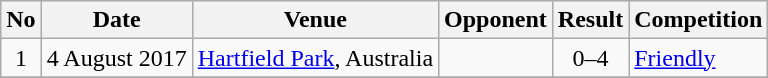<table class="wikitable">
<tr>
<th>No</th>
<th>Date</th>
<th>Venue</th>
<th>Opponent</th>
<th>Result</th>
<th>Competition</th>
</tr>
<tr>
<td align=center>1</td>
<td>4 August 2017</td>
<td><a href='#'>Hartfield Park</a>, Australia</td>
<td></td>
<td align=center>0–4</td>
<td><a href='#'>Friendly</a></td>
</tr>
<tr>
</tr>
</table>
